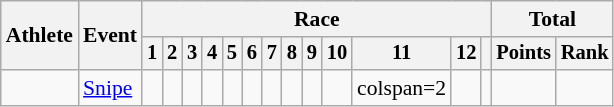<table class=wikitable style=font-size:90%;text-align:center>
<tr>
<th rowspan=2>Athlete</th>
<th rowspan=2>Event</th>
<th colspan=13>Race</th>
<th colspan=2>Total</th>
</tr>
<tr style=font-size:95%>
<th>1</th>
<th>2</th>
<th>3</th>
<th>4</th>
<th>5</th>
<th>6</th>
<th>7</th>
<th>8</th>
<th>9</th>
<th>10</th>
<th>11</th>
<th>12</th>
<th></th>
<th>Points</th>
<th>Rank</th>
</tr>
<tr>
<td align=left></td>
<td align=left><a href='#'>Snipe</a></td>
<td></td>
<td></td>
<td></td>
<td></td>
<td></td>
<td></td>
<td></td>
<td></td>
<td></td>
<td></td>
<td>colspan=2 </td>
<td></td>
<td></td>
<td></td>
</tr>
</table>
